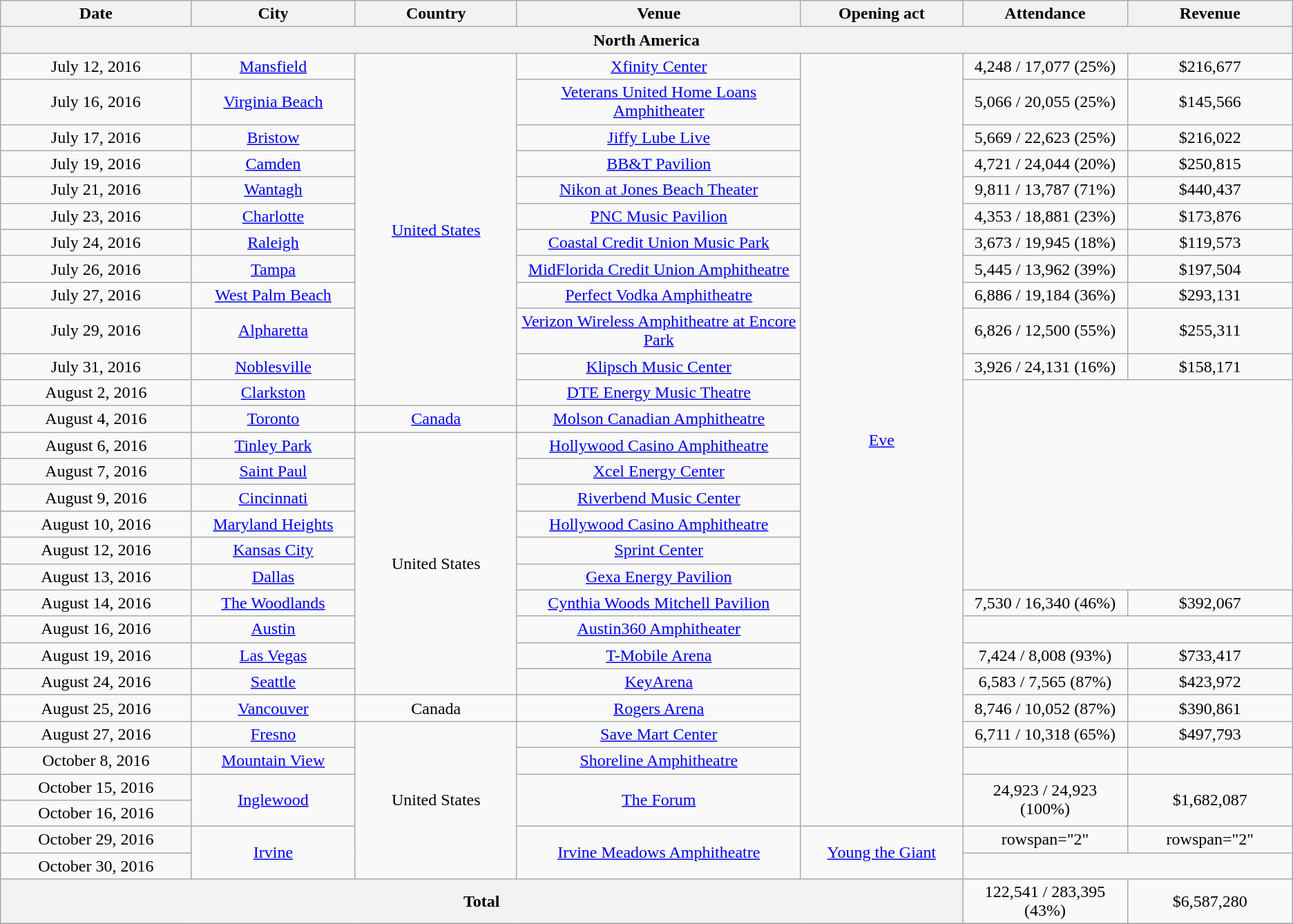<table class="wikitable" style="text-align:center;">
<tr>
<th scope="col" style="width:12em;">Date</th>
<th scope="col" style="width:10em;">City</th>
<th scope="col" style="width:10em;">Country</th>
<th scope="col" style="width:18em;">Venue</th>
<th scope="col" style="width:10em;">Opening act</th>
<th scope="col" style="width:10em;">Attendance</th>
<th scope="col" style="width:10em;">Revenue</th>
</tr>
<tr>
<th colspan="7"><strong>North America</strong></th>
</tr>
<tr>
<td>July 12, 2016</td>
<td><a href='#'>Mansfield</a></td>
<td rowspan="12"><a href='#'>United States</a></td>
<td><a href='#'>Xfinity Center</a></td>
<td rowspan="28"><a href='#'>Eve</a></td>
<td>4,248 / 17,077 (25%)</td>
<td>$216,677</td>
</tr>
<tr>
<td>July 16, 2016</td>
<td><a href='#'>Virginia Beach</a></td>
<td><a href='#'>Veterans United Home Loans Amphitheater</a></td>
<td>5,066 / 20,055 (25%)</td>
<td>$145,566</td>
</tr>
<tr>
<td>July 17, 2016</td>
<td><a href='#'>Bristow</a></td>
<td><a href='#'>Jiffy Lube Live</a></td>
<td>5,669 / 22,623 (25%)</td>
<td>$216,022</td>
</tr>
<tr>
<td>July 19, 2016</td>
<td><a href='#'>Camden</a></td>
<td><a href='#'>BB&T Pavilion</a></td>
<td>4,721 / 24,044 (20%)</td>
<td>$250,815</td>
</tr>
<tr>
<td>July 21, 2016</td>
<td><a href='#'>Wantagh</a></td>
<td><a href='#'>Nikon at Jones Beach Theater</a></td>
<td>9,811 / 13,787 (71%)</td>
<td>$440,437</td>
</tr>
<tr>
<td>July 23, 2016</td>
<td><a href='#'>Charlotte</a></td>
<td><a href='#'>PNC Music Pavilion</a></td>
<td>4,353 / 18,881 (23%)</td>
<td>$173,876</td>
</tr>
<tr>
<td>July 24, 2016</td>
<td><a href='#'>Raleigh</a></td>
<td><a href='#'>Coastal Credit Union Music Park</a></td>
<td>3,673 / 19,945 (18%)</td>
<td>$119,573</td>
</tr>
<tr>
<td>July 26, 2016</td>
<td><a href='#'>Tampa</a></td>
<td><a href='#'>MidFlorida Credit Union Amphitheatre</a></td>
<td>5,445 / 13,962 (39%)</td>
<td>$197,504</td>
</tr>
<tr>
<td>July 27, 2016</td>
<td><a href='#'>West Palm Beach</a></td>
<td><a href='#'>Perfect Vodka Amphitheatre</a></td>
<td>6,886 / 19,184 (36%)</td>
<td>$293,131</td>
</tr>
<tr>
<td>July 29, 2016</td>
<td><a href='#'>Alpharetta</a></td>
<td><a href='#'>Verizon Wireless Amphitheatre at Encore Park</a></td>
<td>6,826 / 12,500 (55%)</td>
<td>$255,311</td>
</tr>
<tr>
<td>July 31, 2016</td>
<td><a href='#'>Noblesville</a></td>
<td><a href='#'>Klipsch Music Center</a></td>
<td>3,926 / 24,131 (16%)</td>
<td>$158,171</td>
</tr>
<tr>
<td>August 2, 2016</td>
<td><a href='#'>Clarkston</a></td>
<td><a href='#'>DTE Energy Music Theatre</a></td>
</tr>
<tr>
<td>August 4, 2016</td>
<td><a href='#'>Toronto</a></td>
<td><a href='#'>Canada</a></td>
<td><a href='#'>Molson Canadian Amphitheatre</a></td>
</tr>
<tr>
<td>August 6, 2016</td>
<td><a href='#'>Tinley Park</a></td>
<td rowspan="10">United States</td>
<td><a href='#'>Hollywood Casino Amphitheatre</a></td>
</tr>
<tr>
<td>August 7, 2016</td>
<td><a href='#'>Saint Paul</a></td>
<td><a href='#'>Xcel Energy Center</a></td>
</tr>
<tr>
<td>August 9, 2016</td>
<td><a href='#'>Cincinnati</a></td>
<td><a href='#'>Riverbend Music Center</a></td>
</tr>
<tr>
<td>August 10, 2016</td>
<td><a href='#'>Maryland Heights</a></td>
<td><a href='#'>Hollywood Casino Amphitheatre</a></td>
</tr>
<tr>
<td>August 12, 2016</td>
<td><a href='#'>Kansas City</a></td>
<td><a href='#'>Sprint Center</a></td>
</tr>
<tr>
<td>August 13, 2016</td>
<td><a href='#'>Dallas</a></td>
<td><a href='#'>Gexa Energy Pavilion</a></td>
</tr>
<tr>
<td>August 14, 2016</td>
<td><a href='#'>The Woodlands</a></td>
<td><a href='#'>Cynthia Woods Mitchell Pavilion</a></td>
<td>7,530 / 16,340 (46%)</td>
<td>$392,067</td>
</tr>
<tr>
<td>August 16, 2016</td>
<td><a href='#'>Austin</a></td>
<td><a href='#'>Austin360 Amphitheater</a></td>
</tr>
<tr>
<td>August 19, 2016</td>
<td><a href='#'>Las Vegas</a></td>
<td><a href='#'>T-Mobile Arena</a></td>
<td>7,424 / 8,008 (93%)</td>
<td>$733,417</td>
</tr>
<tr>
<td>August 24, 2016</td>
<td><a href='#'>Seattle</a></td>
<td><a href='#'>KeyArena</a></td>
<td>6,583 / 7,565 (87%)</td>
<td>$423,972</td>
</tr>
<tr>
<td>August 25, 2016</td>
<td><a href='#'>Vancouver</a></td>
<td>Canada</td>
<td><a href='#'>Rogers Arena</a></td>
<td>8,746 / 10,052 (87%)</td>
<td>$390,861</td>
</tr>
<tr>
<td>August 27, 2016</td>
<td><a href='#'>Fresno</a></td>
<td rowspan="6">United States</td>
<td><a href='#'>Save Mart Center</a></td>
<td>6,711 / 10,318 (65%)</td>
<td>$497,793</td>
</tr>
<tr>
<td>October 8, 2016</td>
<td><a href='#'>Mountain View</a></td>
<td><a href='#'>Shoreline Amphitheatre</a></td>
<td></td>
<td></td>
</tr>
<tr>
<td>October 15, 2016</td>
<td rowspan="2"><a href='#'>Inglewood</a></td>
<td rowspan="2"><a href='#'>The Forum</a></td>
<td rowspan="2">24,923 / 24,923 (100%)</td>
<td rowspan="2">$1,682,087</td>
</tr>
<tr>
<td>October 16, 2016</td>
</tr>
<tr>
<td>October 29, 2016</td>
<td rowspan="2"><a href='#'>Irvine</a></td>
<td rowspan="2"><a href='#'>Irvine Meadows Amphitheatre</a></td>
<td rowspan="2"><a href='#'>Young the Giant</a></td>
<td>rowspan="2" </td>
<td>rowspan="2" </td>
</tr>
<tr>
<td>October 30, 2016</td>
</tr>
<tr>
<th colspan="5">Total</th>
<td>122,541 / 283,395 (43%)</td>
<td>$6,587,280</td>
</tr>
<tr>
</tr>
</table>
